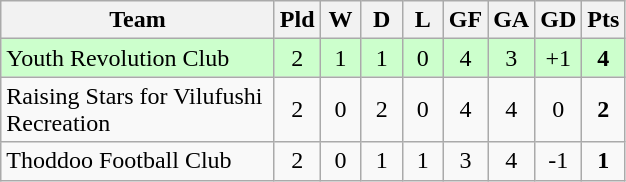<table class="wikitable" style="text-align:center">
<tr>
<th width=175>Team</th>
<th style="width:20px;" abbr="Played">Pld</th>
<th style="width:20px;" abbr="Won">W</th>
<th style="width:20px;" abbr="Drawn">D</th>
<th style="width:20px;" abbr="Lost">L</th>
<th style="width:20px;" abbr="Goals for">GF</th>
<th style="width:20px;" abbr="Goals against">GA</th>
<th style="width:20px;" abbr="Goal difference">GD</th>
<th style="width:20px;" abbr="Points">Pts</th>
</tr>
<tr style="background:#cfc;">
<td align=left>Youth Revolution Club</td>
<td>2</td>
<td>1</td>
<td>1</td>
<td>0</td>
<td>4</td>
<td>3</td>
<td>+1</td>
<td><strong>4</strong></td>
</tr>
<tr>
<td align=left>Raising Stars for Vilufushi Recreation</td>
<td>2</td>
<td>0</td>
<td>2</td>
<td>0</td>
<td>4</td>
<td>4</td>
<td>0</td>
<td><strong>2</strong></td>
</tr>
<tr>
<td align=left>Thoddoo Football Club</td>
<td>2</td>
<td>0</td>
<td>1</td>
<td>1</td>
<td>3</td>
<td>4</td>
<td>-1</td>
<td><strong>1</strong></td>
</tr>
</table>
